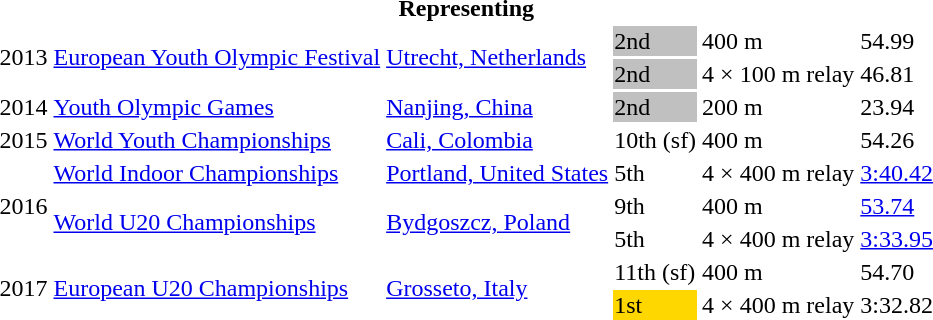<table>
<tr>
<th colspan="6">Representing </th>
</tr>
<tr>
<td rowspan=2>2013</td>
<td rowspan=2><a href='#'>European Youth Olympic Festival</a></td>
<td rowspan=2><a href='#'>Utrecht, Netherlands</a></td>
<td bgcolor=silver>2nd</td>
<td>400 m</td>
<td>54.99</td>
</tr>
<tr>
<td bgcolor=silver>2nd</td>
<td>4 × 100 m relay</td>
<td>46.81</td>
</tr>
<tr>
<td>2014</td>
<td><a href='#'>Youth Olympic Games</a></td>
<td><a href='#'>Nanjing, China</a></td>
<td bgcolor=silver>2nd</td>
<td>200 m</td>
<td>23.94</td>
</tr>
<tr>
<td>2015</td>
<td><a href='#'>World Youth Championships</a></td>
<td><a href='#'>Cali, Colombia</a></td>
<td>10th (sf)</td>
<td>400 m</td>
<td>54.26</td>
</tr>
<tr>
<td rowspan=3>2016</td>
<td><a href='#'>World Indoor Championships</a></td>
<td><a href='#'>Portland, United States</a></td>
<td>5th</td>
<td>4 × 400 m relay</td>
<td><a href='#'>3:40.42</a></td>
</tr>
<tr>
<td rowspan=2><a href='#'>World U20 Championships</a></td>
<td rowspan=2><a href='#'>Bydgoszcz, Poland</a></td>
<td>9th</td>
<td>400 m</td>
<td><a href='#'>53.74</a></td>
</tr>
<tr>
<td>5th</td>
<td>4 × 400 m relay</td>
<td><a href='#'>3:33.95</a></td>
</tr>
<tr>
<td rowspan=2>2017</td>
<td rowspan=2><a href='#'>European U20 Championships</a></td>
<td rowspan=2><a href='#'>Grosseto, Italy</a></td>
<td>11th (sf)</td>
<td>400 m</td>
<td>54.70</td>
</tr>
<tr>
<td bgcolor=gold>1st</td>
<td>4 × 400 m relay</td>
<td>3:32.82</td>
</tr>
</table>
